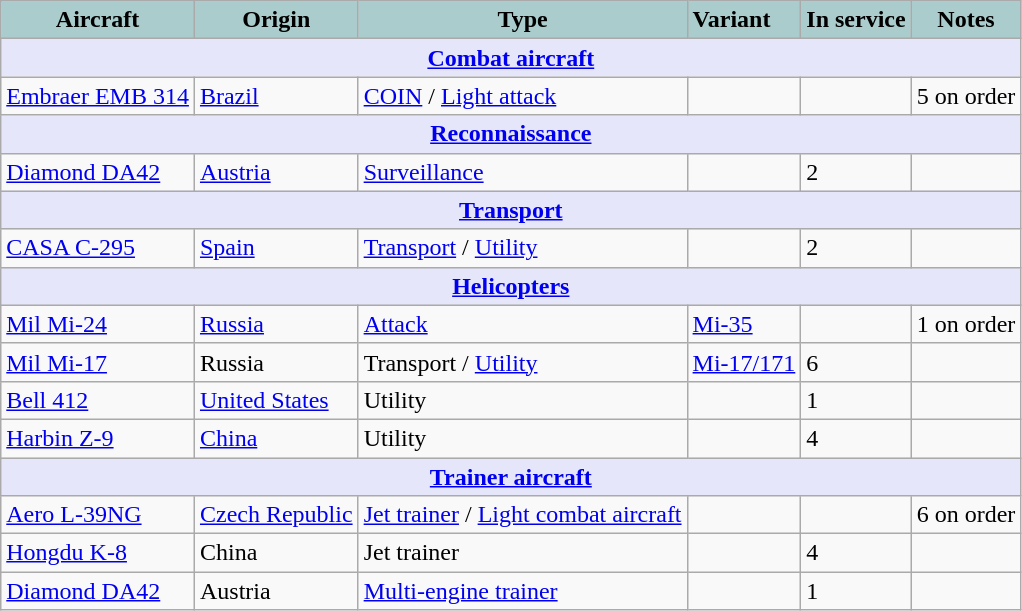<table class="wikitable">
<tr>
<th style="text-align:center; background:#acc;">Aircraft</th>
<th style="text-align: center; background:#acc;">Origin</th>
<th style="text-align:l center; background:#acc;">Type</th>
<th style="text-align:left; background:#acc;">Variant</th>
<th style="text-align:center; background:#acc;">In service</th>
<th style="text-align: center; background:#acc;">Notes</th>
</tr>
<tr>
<th style="align: center; background: lavender;" colspan="7"><a href='#'>Combat aircraft</a></th>
</tr>
<tr>
<td><a href='#'>Embraer EMB 314</a></td>
<td><a href='#'>Brazil</a></td>
<td><a href='#'>COIN</a> / <a href='#'>Light attack</a></td>
<td></td>
<td></td>
<td>5 on order</td>
</tr>
<tr>
<th style="align: center; background: lavender;" colspan="7"><a href='#'>Reconnaissance</a></th>
</tr>
<tr>
<td><a href='#'>Diamond DA42</a></td>
<td><a href='#'>Austria</a></td>
<td><a href='#'>Surveillance</a></td>
<td></td>
<td>2</td>
<td></td>
</tr>
<tr>
<th style="align: center; background: lavender;" colspan="7"><a href='#'>Transport</a></th>
</tr>
<tr>
<td><a href='#'>CASA C-295</a></td>
<td><a href='#'>Spain</a></td>
<td><a href='#'>Transport</a> / <a href='#'>Utility</a></td>
<td></td>
<td>2</td>
<td></td>
</tr>
<tr>
<th style="align: center; background: lavender;" colspan="7"><a href='#'>Helicopters</a></th>
</tr>
<tr>
<td><a href='#'>Mil Mi-24</a></td>
<td><a href='#'>Russia</a></td>
<td><a href='#'>Attack</a></td>
<td><a href='#'>Mi-35</a></td>
<td></td>
<td>1 on order</td>
</tr>
<tr>
<td><a href='#'>Mil Mi-17</a></td>
<td>Russia</td>
<td>Transport / <a href='#'>Utility</a></td>
<td><a href='#'>Mi-17/171</a></td>
<td>6</td>
<td></td>
</tr>
<tr>
<td><a href='#'>Bell 412</a></td>
<td><a href='#'>United States</a></td>
<td>Utility</td>
<td></td>
<td>1</td>
<td></td>
</tr>
<tr>
<td><a href='#'>Harbin Z-9</a></td>
<td><a href='#'>China</a></td>
<td>Utility</td>
<td></td>
<td>4</td>
<td></td>
</tr>
<tr>
<th style="align: center; background: lavender;" colspan="7"><a href='#'>Trainer aircraft</a></th>
</tr>
<tr>
<td><a href='#'>Aero L-39NG</a></td>
<td><a href='#'>Czech Republic</a></td>
<td><a href='#'>Jet trainer</a> / <a href='#'>Light combat aircraft</a></td>
<td></td>
<td></td>
<td>6 on order</td>
</tr>
<tr>
<td><a href='#'>Hongdu K-8</a></td>
<td>China</td>
<td>Jet trainer</td>
<td></td>
<td>4</td>
<td></td>
</tr>
<tr>
<td><a href='#'>Diamond DA42</a></td>
<td>Austria</td>
<td><a href='#'>Multi-engine trainer</a></td>
<td></td>
<td>1</td>
<td></td>
</tr>
</table>
